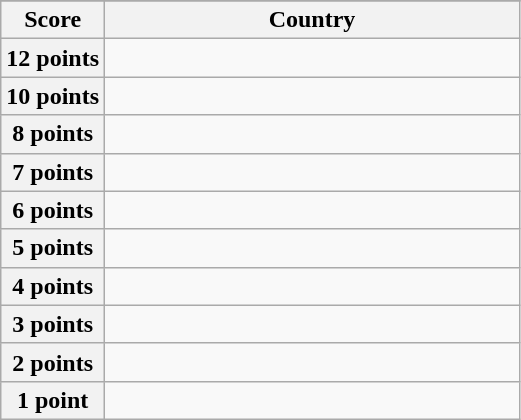<table class="wikitable">
<tr>
</tr>
<tr>
<th scope="col" width="20%">Score</th>
<th scope="col">Country</th>
</tr>
<tr>
<th scope="row">12 points</th>
<td></td>
</tr>
<tr>
<th scope="row">10 points</th>
<td></td>
</tr>
<tr>
<th scope="row">8 points</th>
<td></td>
</tr>
<tr>
<th scope="row">7 points</th>
<td></td>
</tr>
<tr>
<th scope="row">6 points</th>
<td></td>
</tr>
<tr>
<th scope="row">5 points</th>
<td></td>
</tr>
<tr>
<th scope="row">4 points</th>
<td></td>
</tr>
<tr>
<th scope="row">3 points</th>
<td></td>
</tr>
<tr>
<th scope="row">2 points</th>
<td></td>
</tr>
<tr>
<th scope="row">1 point</th>
<td></td>
</tr>
</table>
